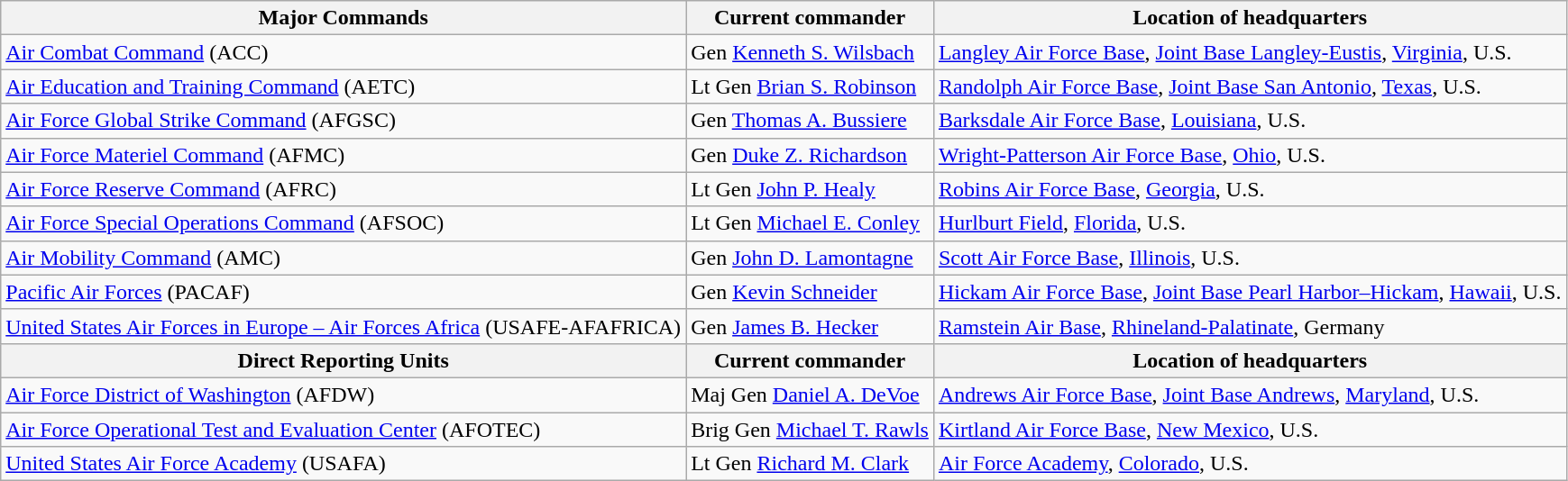<table class="wikitable">
<tr>
<th>Major Commands</th>
<th>Current commander</th>
<th>Location of headquarters</th>
</tr>
<tr>
<td> <a href='#'>Air Combat Command</a> (ACC)</td>
<td>Gen <a href='#'>Kenneth S. Wilsbach</a></td>
<td><a href='#'>Langley Air Force Base</a>, <a href='#'>Joint Base Langley-Eustis</a>, <a href='#'>Virginia</a>, U.S.</td>
</tr>
<tr>
<td> <a href='#'>Air Education and Training Command</a> (AETC)</td>
<td>Lt Gen <a href='#'>Brian S. Robinson</a></td>
<td><a href='#'>Randolph Air Force Base</a>, <a href='#'>Joint Base San Antonio</a>, <a href='#'>Texas</a>, U.S.</td>
</tr>
<tr>
<td> <a href='#'>Air Force Global Strike Command</a> (AFGSC)</td>
<td>Gen <a href='#'>Thomas A. Bussiere</a></td>
<td><a href='#'>Barksdale Air Force Base</a>, <a href='#'>Louisiana</a>, U.S.</td>
</tr>
<tr>
<td> <a href='#'>Air Force Materiel Command</a> (AFMC)</td>
<td>Gen <a href='#'>Duke Z. Richardson</a></td>
<td><a href='#'>Wright-Patterson Air Force Base</a>, <a href='#'>Ohio</a>, U.S.</td>
</tr>
<tr>
<td> <a href='#'>Air Force Reserve Command</a> (AFRC)</td>
<td>Lt Gen <a href='#'>John P. Healy</a></td>
<td><a href='#'>Robins Air Force Base</a>, <a href='#'>Georgia</a>, U.S.</td>
</tr>
<tr>
<td> <a href='#'>Air Force Special Operations Command</a> (AFSOC)</td>
<td>Lt Gen <a href='#'>Michael E. Conley</a></td>
<td><a href='#'>Hurlburt Field</a>, <a href='#'>Florida</a>, U.S.</td>
</tr>
<tr>
<td> <a href='#'>Air Mobility Command</a> (AMC)</td>
<td>Gen <a href='#'>John D. Lamontagne</a></td>
<td><a href='#'>Scott Air Force Base</a>, <a href='#'>Illinois</a>, U.S.</td>
</tr>
<tr>
<td> <a href='#'>Pacific Air Forces</a> (PACAF)</td>
<td>Gen <a href='#'>Kevin Schneider</a></td>
<td><a href='#'>Hickam Air Force Base</a>, <a href='#'>Joint Base Pearl Harbor–Hickam</a>, <a href='#'>Hawaii</a>, U.S.</td>
</tr>
<tr>
<td>  <a href='#'>United States Air Forces in Europe – Air Forces Africa</a> (USAFE-AFAFRICA)</td>
<td>Gen <a href='#'>James B. Hecker</a></td>
<td><a href='#'>Ramstein Air Base</a>, <a href='#'>Rhineland-Palatinate</a>, Germany</td>
</tr>
<tr>
<th>Direct Reporting Units</th>
<th>Current commander</th>
<th>Location of headquarters</th>
</tr>
<tr>
<td> <a href='#'>Air Force District of Washington</a> (AFDW)</td>
<td>Maj Gen <a href='#'>Daniel A. DeVoe</a></td>
<td><a href='#'>Andrews Air Force Base</a>, <a href='#'>Joint Base Andrews</a>, <a href='#'>Maryland</a>, U.S.</td>
</tr>
<tr>
<td> <a href='#'>Air Force Operational Test and Evaluation Center</a> (AFOTEC)</td>
<td>Brig Gen <a href='#'>Michael T. Rawls</a></td>
<td><a href='#'>Kirtland Air Force Base</a>, <a href='#'>New Mexico</a>, U.S.</td>
</tr>
<tr>
<td> <a href='#'>United States Air Force Academy</a> (USAFA)</td>
<td>Lt Gen <a href='#'>Richard M. Clark</a></td>
<td><a href='#'>Air Force Academy</a>, <a href='#'>Colorado</a>, U.S.</td>
</tr>
</table>
